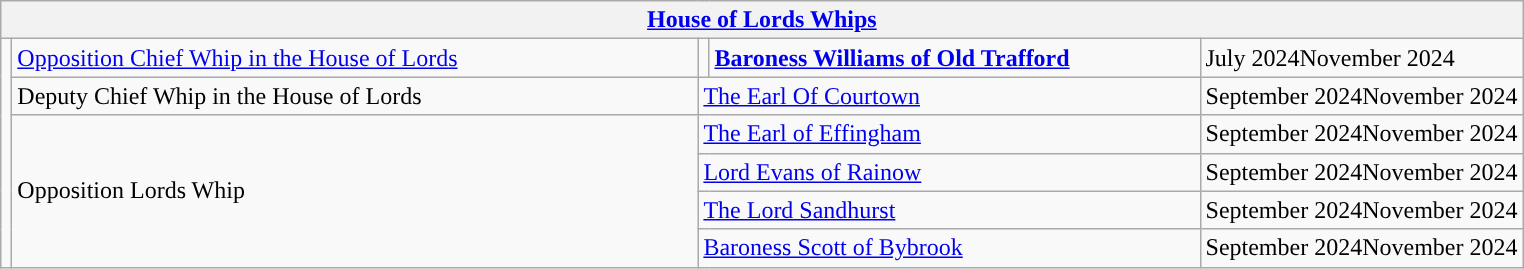<table class="wikitable">
<tr>
<th colspan="5"><a href='#'>House of Lords Whips</a></th>
</tr>
<tr>
<td rowspan="6" style="background: "></td>
<td style="width: 450px;"><a href='#'>Opposition Chief Whip in the House of Lords</a></td>
<td style="background: "></td>
<td style="width: 320px;"><strong><a href='#'>Baroness Williams of Old Trafford</a></strong></td>
<td>July 2024November 2024</td>
</tr>
<tr>
<td>Deputy Chief Whip in the House of Lords</td>
<td colspan="2"><a href='#'>The Earl Of Courtown</a></td>
<td>September 2024November 2024</td>
</tr>
<tr>
<td rowspan="4">Opposition Lords Whip</td>
<td colspan="2"><a href='#'>The Earl of Effingham</a></td>
<td>September 2024November 2024</td>
</tr>
<tr>
<td colspan="2"><a href='#'>Lord Evans of Rainow</a></td>
<td>September 2024November 2024</td>
</tr>
<tr>
<td colspan="2"><a href='#'>The Lord Sandhurst</a></td>
<td>September 2024November 2024</td>
</tr>
<tr>
<td colspan="2"><a href='#'>Baroness Scott of Bybrook</a></td>
<td>September 2024November 2024</td>
</tr>
</table>
